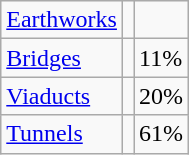<table class="wikitable">
<tr>
<td><a href='#'>Earthworks</a></td>
<td></td>
<td></td>
</tr>
<tr>
<td><a href='#'>Bridges</a></td>
<td></td>
<td>11%</td>
</tr>
<tr>
<td><a href='#'>Viaducts</a></td>
<td></td>
<td>20%</td>
</tr>
<tr>
<td><a href='#'>Tunnels</a></td>
<td></td>
<td>61%</td>
</tr>
</table>
